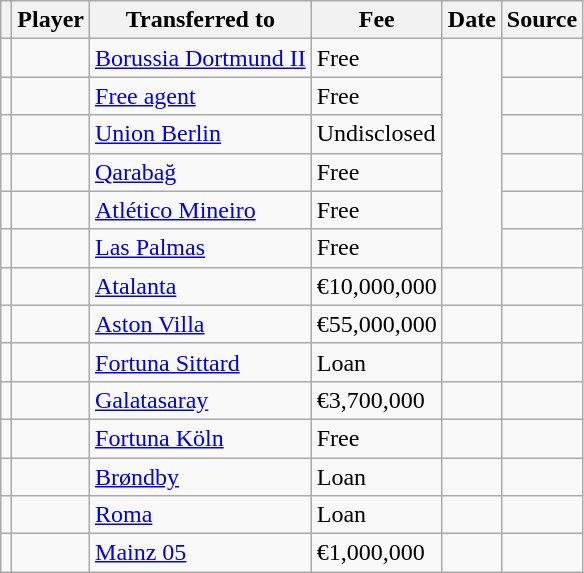<table class="wikitable plainrowheaders sortable">
<tr>
<th></th>
<th scope="col">Player</th>
<th>Transferred to</th>
<th style="width: 65px;">Fee</th>
<th scope="col">Date</th>
<th scope="col">Source</th>
</tr>
<tr>
<td align=center></td>
<td></td>
<td> <a href='#'>Borussia Dortmund II</a></td>
<td>Free</td>
<td rowspan=6></td>
<td></td>
</tr>
<tr>
<td align=center></td>
<td></td>
<td><a href='#'>Free agent</a></td>
<td>Free</td>
<td></td>
</tr>
<tr>
<td align=center></td>
<td></td>
<td> <a href='#'>Union Berlin</a></td>
<td>Undisclosed</td>
<td></td>
</tr>
<tr>
<td align=center></td>
<td></td>
<td> <a href='#'>Qarabağ</a></td>
<td>Free</td>
<td></td>
</tr>
<tr>
<td align=center></td>
<td></td>
<td> <a href='#'>Atlético Mineiro</a></td>
<td>Free</td>
<td></td>
</tr>
<tr>
<td align=center></td>
<td></td>
<td> <a href='#'>Las Palmas</a></td>
<td>Free</td>
<td></td>
</tr>
<tr>
<td align=center></td>
<td></td>
<td> <a href='#'>Atalanta</a></td>
<td>€10,000,000</td>
<td></td>
<td></td>
</tr>
<tr>
<td align=center></td>
<td></td>
<td> <a href='#'>Aston Villa</a></td>
<td>€55,000,000</td>
<td></td>
<td></td>
</tr>
<tr>
<td align=center></td>
<td></td>
<td> <a href='#'>Fortuna Sittard</a></td>
<td>Loan</td>
<td></td>
<td></td>
</tr>
<tr>
<td align=center></td>
<td></td>
<td> <a href='#'>Galatasaray</a></td>
<td>€3,700,000</td>
<td></td>
<td></td>
</tr>
<tr>
<td align=center></td>
<td></td>
<td> <a href='#'>Fortuna Köln</a></td>
<td>Free</td>
<td></td>
<td></td>
</tr>
<tr>
<td align=center></td>
<td></td>
<td> <a href='#'>Brøndby</a></td>
<td>Loan</td>
<td></td>
<td></td>
</tr>
<tr>
<td align=center></td>
<td></td>
<td> <a href='#'>Roma</a></td>
<td>Loan</td>
<td></td>
<td></td>
</tr>
<tr>
<td align=center></td>
<td></td>
<td> <a href='#'>Mainz 05</a></td>
<td>€1,000,000</td>
<td></td>
<td></td>
</tr>
</table>
